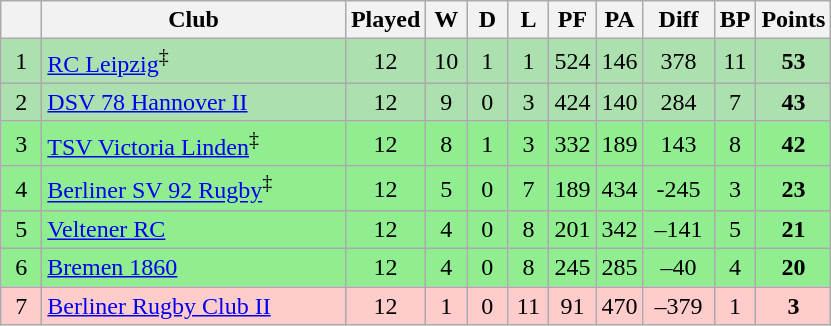<table class="wikitable" style="text-align: center;">
<tr>
<th bgcolor="#efefef" width="20"></th>
<th bgcolor="#efefef" width="195">Club</th>
<th bgcolor="#efefef" width="20">Played</th>
<th bgcolor="#efefef" width="20">W</th>
<th bgcolor="#efefef" width="20">D</th>
<th bgcolor="#efefef" width="20">L</th>
<th bgcolor="#efefef" width="20">PF</th>
<th bgcolor="#efefef" width="20">PA</th>
<th bgcolor="#efefef" width="40">Diff</th>
<th bgcolor="#efefef" width="20">BP</th>
<th bgcolor="#efefef" width="20">Points</th>
</tr>
<tr bgcolor=#ACE1AF align=center>
<td>1</td>
<td align=left><a href='#'>RC Leipzig</a><sup>‡</sup></td>
<td>12</td>
<td>10</td>
<td>1</td>
<td>1</td>
<td>524</td>
<td>146</td>
<td>378</td>
<td>11</td>
<td><strong>53</strong></td>
</tr>
<tr bgcolor=#ACE1AF align=center>
<td>2</td>
<td align=left><a href='#'>DSV 78 Hannover II</a></td>
<td>12</td>
<td>9</td>
<td>0</td>
<td>3</td>
<td>424</td>
<td>140</td>
<td>284</td>
<td>7</td>
<td><strong>43</strong></td>
</tr>
<tr bgcolor="lightgreen" align=center>
<td>3</td>
<td align=left><a href='#'>TSV Victoria Linden</a><sup>‡</sup></td>
<td>12</td>
<td>8</td>
<td>1</td>
<td>3</td>
<td>332</td>
<td>189</td>
<td>143</td>
<td>8</td>
<td><strong>42</strong></td>
</tr>
<tr bgcolor="lightgreen" align=center>
<td>4</td>
<td align=left><a href='#'>Berliner SV 92 Rugby</a><sup>‡</sup></td>
<td>12</td>
<td>5</td>
<td>0</td>
<td>7</td>
<td>189</td>
<td>434</td>
<td>-245</td>
<td>3</td>
<td><strong>23</strong></td>
</tr>
<tr bgcolor="lightgreen" align=center>
<td>5</td>
<td align=left><a href='#'>Veltener RC</a></td>
<td>12</td>
<td>4</td>
<td>0</td>
<td>8</td>
<td>201</td>
<td>342</td>
<td>–141</td>
<td>5</td>
<td><strong>21</strong></td>
</tr>
<tr bgcolor="lightgreen" align=center>
<td>6</td>
<td align=left><a href='#'>Bremen 1860</a></td>
<td>12</td>
<td>4</td>
<td>0</td>
<td>8</td>
<td>245</td>
<td>285</td>
<td>–40</td>
<td>4</td>
<td><strong>20</strong></td>
</tr>
<tr bgcolor=#ffcccc align=center>
<td>7</td>
<td align=left><a href='#'>Berliner Rugby Club II</a></td>
<td>12</td>
<td>1</td>
<td>0</td>
<td>11</td>
<td>91</td>
<td>470</td>
<td>–379</td>
<td>1</td>
<td><strong>3</strong></td>
</tr>
</table>
